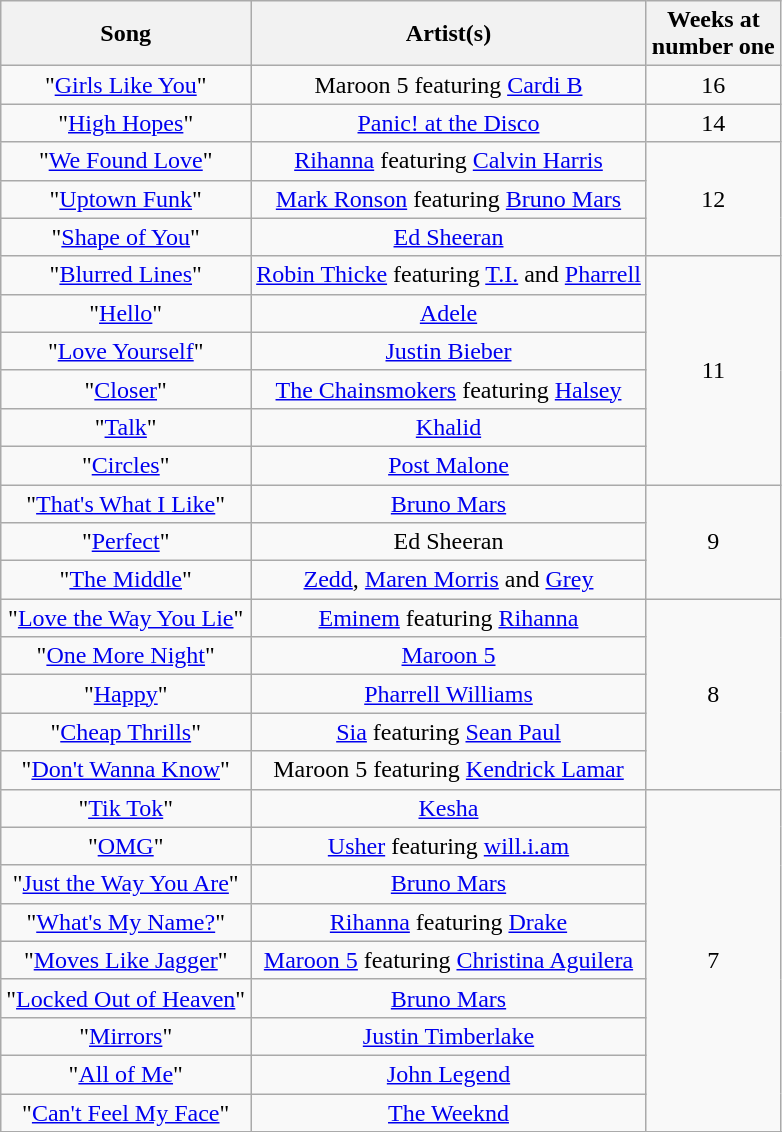<table class="wikitable sortable" border="1" style="text-align: center;">
<tr>
<th>Song</th>
<th>Artist(s)</th>
<th>Weeks at<br>number one</th>
</tr>
<tr>
<td>"<a href='#'>Girls Like You</a>"</td>
<td>Maroon 5 featuring <a href='#'>Cardi B</a></td>
<td rowspan="1">16</td>
</tr>
<tr>
<td>"<a href='#'>High Hopes</a>"</td>
<td><a href='#'>Panic! at the Disco</a></td>
<td rowspan="1">14</td>
</tr>
<tr>
<td>"<a href='#'>We Found Love</a>"</td>
<td><a href='#'>Rihanna</a> featuring <a href='#'>Calvin Harris</a></td>
<td rowspan="3">12</td>
</tr>
<tr>
<td>"<a href='#'>Uptown Funk</a>"</td>
<td><a href='#'>Mark Ronson</a> featuring <a href='#'>Bruno Mars</a></td>
</tr>
<tr>
<td>"<a href='#'>Shape of You</a>"</td>
<td><a href='#'>Ed Sheeran</a></td>
</tr>
<tr>
<td>"<a href='#'>Blurred Lines</a>"</td>
<td><a href='#'>Robin Thicke</a> featuring <a href='#'>T.I.</a> and <a href='#'>Pharrell</a></td>
<td rowspan="6">11</td>
</tr>
<tr>
<td>"<a href='#'>Hello</a>"</td>
<td><a href='#'>Adele</a></td>
</tr>
<tr>
<td>"<a href='#'>Love Yourself</a>"</td>
<td><a href='#'>Justin Bieber</a></td>
</tr>
<tr>
<td>"<a href='#'>Closer</a>"</td>
<td><a href='#'>The Chainsmokers</a> featuring <a href='#'>Halsey</a></td>
</tr>
<tr>
<td>"<a href='#'>Talk</a>"</td>
<td><a href='#'>Khalid</a></td>
</tr>
<tr>
<td>"<a href='#'>Circles</a>"</td>
<td><a href='#'>Post Malone</a></td>
</tr>
<tr>
<td>"<a href='#'>That's What I Like</a>"</td>
<td><a href='#'>Bruno Mars</a></td>
<td rowspan="3">9</td>
</tr>
<tr>
<td>"<a href='#'>Perfect</a>"</td>
<td>Ed Sheeran</td>
</tr>
<tr>
<td>"<a href='#'>The Middle</a>"</td>
<td><a href='#'>Zedd</a>, <a href='#'>Maren Morris</a> and <a href='#'>Grey</a></td>
</tr>
<tr>
<td>"<a href='#'>Love the Way You Lie</a>"</td>
<td><a href='#'>Eminem</a> featuring <a href='#'>Rihanna</a></td>
<td rowspan="5">8</td>
</tr>
<tr>
<td>"<a href='#'>One More Night</a>"</td>
<td><a href='#'>Maroon 5</a></td>
</tr>
<tr>
<td>"<a href='#'>Happy</a>"</td>
<td><a href='#'>Pharrell Williams</a></td>
</tr>
<tr>
<td>"<a href='#'>Cheap Thrills</a>"</td>
<td><a href='#'>Sia</a> featuring <a href='#'>Sean Paul</a></td>
</tr>
<tr>
<td>"<a href='#'>Don't Wanna Know</a>"</td>
<td>Maroon 5 featuring <a href='#'>Kendrick Lamar</a></td>
</tr>
<tr>
<td>"<a href='#'>Tik Tok</a>"</td>
<td><a href='#'>Kesha</a></td>
<td rowspan="9">7</td>
</tr>
<tr>
<td>"<a href='#'>OMG</a>"</td>
<td><a href='#'>Usher</a> featuring <a href='#'>will.i.am</a></td>
</tr>
<tr>
<td>"<a href='#'>Just the Way You Are</a>"</td>
<td><a href='#'>Bruno Mars</a></td>
</tr>
<tr>
<td>"<a href='#'>What's My Name?</a>"</td>
<td><a href='#'>Rihanna</a> featuring <a href='#'>Drake</a></td>
</tr>
<tr>
<td>"<a href='#'>Moves Like Jagger</a>"</td>
<td><a href='#'>Maroon 5</a> featuring <a href='#'>Christina Aguilera</a></td>
</tr>
<tr>
<td>"<a href='#'>Locked Out of Heaven</a>"</td>
<td><a href='#'>Bruno Mars</a></td>
</tr>
<tr>
<td>"<a href='#'>Mirrors</a>"</td>
<td><a href='#'>Justin Timberlake</a></td>
</tr>
<tr>
<td>"<a href='#'>All of Me</a>"</td>
<td><a href='#'>John Legend</a></td>
</tr>
<tr>
<td>"<a href='#'>Can't Feel My Face</a>"</td>
<td><a href='#'>The Weeknd</a></td>
</tr>
<tr>
</tr>
</table>
